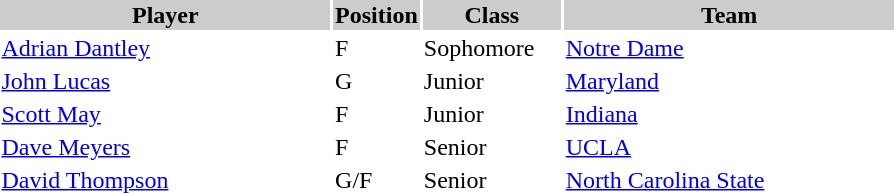<table style="width:600px" "border:'1' 'solid' 'gray'">
<tr>
<th style="background:#CCCCCC;width:40%">Player</th>
<th style="background:#CCCCCC;width:4%">Position</th>
<th style="background:#CCCCCC;width:16%">Class</th>
<th style="background:#CCCCCC;width:40%">Team</th>
</tr>
<tr>
<td><a href='#'>Adrian Dantley</a></td>
<td>F</td>
<td>Sophomore</td>
<td><a href='#'>Notre Dame</a></td>
</tr>
<tr>
<td><a href='#'>John Lucas</a></td>
<td>G</td>
<td>Junior</td>
<td><a href='#'>Maryland</a></td>
</tr>
<tr>
<td><a href='#'>Scott May</a></td>
<td>F</td>
<td>Junior</td>
<td><a href='#'>Indiana</a></td>
</tr>
<tr>
<td><a href='#'>Dave Meyers</a></td>
<td>F</td>
<td>Senior</td>
<td><a href='#'>UCLA</a></td>
</tr>
<tr>
<td><a href='#'>David Thompson</a></td>
<td>G/F</td>
<td>Senior</td>
<td><a href='#'>North Carolina State</a></td>
</tr>
</table>
